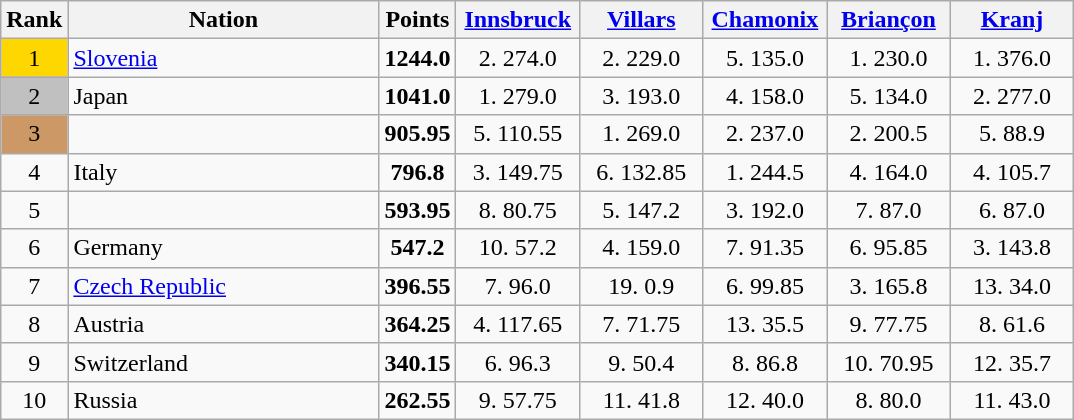<table class="wikitable sortable" style="text-align: center;">
<tr>
<th>Rank</th>
<th width = "200">Nation</th>
<th>Points</th>
<th width="75" data-sort-type="number"><a href='#'>Innsbruck</a></th>
<th width="75" data-sort-type="number"><a href='#'>Villars</a></th>
<th width="75" data-sort-type="number"><a href='#'>Chamonix</a></th>
<th width="75" data-sort-type="number"><a href='#'>Briançon</a></th>
<th width = "75" data-sort-type="number"><a href='#'>Kranj</a></th>
</tr>
<tr>
<td style="background: gold">1</td>
<td align="left"> <a href='#'>Slovenia</a></td>
<td><strong>1244.0</strong></td>
<td>2. 274.0</td>
<td>2. 229.0</td>
<td>5. 135.0</td>
<td>1. 230.0</td>
<td>1. 376.0</td>
</tr>
<tr>
<td style="background: silver">2</td>
<td align="left"> Japan</td>
<td><strong>1041.0</strong></td>
<td>1. 279.0</td>
<td>3. 193.0</td>
<td>4. 158.0</td>
<td>5. 134.0</td>
<td>2. 277.0</td>
</tr>
<tr>
<td style="background: #cc9966">3</td>
<td align="left"></td>
<td><strong>905.95</strong></td>
<td>5. 110.55</td>
<td>1. 269.0</td>
<td>2. 237.0</td>
<td>2. 200.5</td>
<td>5. 88.9</td>
</tr>
<tr>
<td>4</td>
<td align="left"> Italy</td>
<td><strong>796.8</strong></td>
<td>3. 149.75</td>
<td>6. 132.85</td>
<td>1. 244.5</td>
<td>4. 164.0</td>
<td>4. 105.7</td>
</tr>
<tr>
<td>5</td>
<td align="left"></td>
<td><strong>593.95</strong></td>
<td>8. 80.75</td>
<td>5. 147.2</td>
<td>3. 192.0</td>
<td>7. 87.0</td>
<td>6. 87.0</td>
</tr>
<tr>
<td>6</td>
<td align="left"> Germany</td>
<td><strong>547.2</strong></td>
<td>10. 57.2</td>
<td>4. 159.0</td>
<td>7. 91.35</td>
<td>6. 95.85</td>
<td>3. 143.8</td>
</tr>
<tr>
<td>7</td>
<td align="left"> <a href='#'>Czech Republic</a></td>
<td><strong>396.55</strong></td>
<td>7. 96.0</td>
<td>19. 0.9</td>
<td>6. 99.85</td>
<td>3. 165.8</td>
<td>13. 34.0</td>
</tr>
<tr>
<td>8</td>
<td align="left"> Austria</td>
<td><strong>364.25</strong></td>
<td>4. 117.65</td>
<td>7. 71.75</td>
<td>13. 35.5</td>
<td>9. 77.75</td>
<td>8. 61.6</td>
</tr>
<tr>
<td>9</td>
<td align="left"> Switzerland</td>
<td><strong>340.15</strong></td>
<td>6. 96.3</td>
<td>9. 50.4</td>
<td>8. 86.8</td>
<td>10. 70.95</td>
<td>12. 35.7</td>
</tr>
<tr>
<td>10</td>
<td align="left"> Russia</td>
<td><strong>262.55</strong></td>
<td>9. 57.75</td>
<td>11. 41.8</td>
<td>12. 40.0</td>
<td>8. 80.0</td>
<td>11. 43.0</td>
</tr>
</table>
